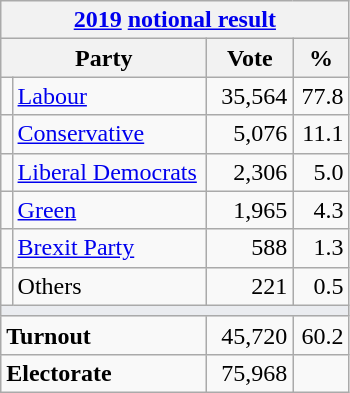<table class="wikitable">
<tr>
<th colspan="4"><a href='#'>2019</a> <a href='#'>notional result</a></th>
</tr>
<tr>
<th bgcolor="#DDDDFF" width="130px" colspan="2">Party</th>
<th bgcolor="#DDDDFF" width="50px">Vote</th>
<th bgcolor="#DDDDFF" width="30px">%</th>
</tr>
<tr>
<td></td>
<td><a href='#'>Labour</a></td>
<td align=right>35,564</td>
<td align=right>77.8</td>
</tr>
<tr>
<td></td>
<td><a href='#'>Conservative</a></td>
<td align=right>5,076</td>
<td align=right>11.1</td>
</tr>
<tr>
<td></td>
<td><a href='#'>Liberal Democrats</a></td>
<td align=right>2,306</td>
<td align=right>5.0</td>
</tr>
<tr>
<td></td>
<td><a href='#'>Green</a></td>
<td align=right>1,965</td>
<td align=right>4.3</td>
</tr>
<tr>
<td></td>
<td><a href='#'>Brexit Party</a></td>
<td align=right>588</td>
<td align=right>1.3</td>
</tr>
<tr>
<td></td>
<td>Others</td>
<td align=right>221</td>
<td align=right>0.5</td>
</tr>
<tr>
<td colspan="4" bgcolor="#EAECF0"></td>
</tr>
<tr>
<td colspan="2"><strong>Turnout</strong></td>
<td align=right>45,720</td>
<td align=right>60.2</td>
</tr>
<tr>
<td colspan="2"><strong>Electorate</strong></td>
<td align=right>75,968</td>
</tr>
</table>
